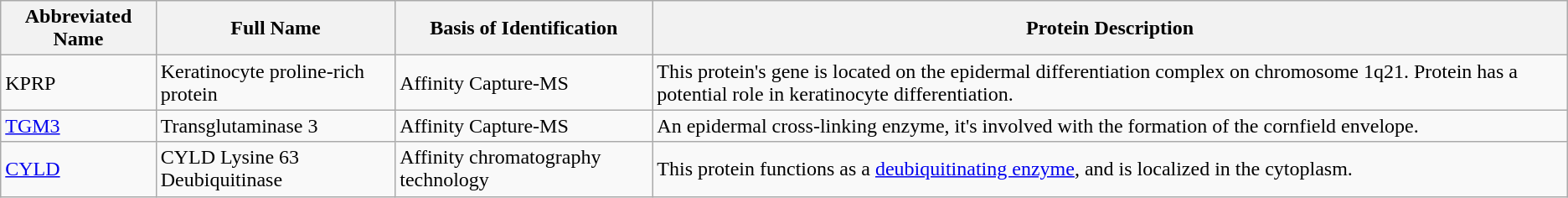<table class="wikitable">
<tr>
<th>Abbreviated Name</th>
<th>Full Name</th>
<th>Basis of Identification</th>
<th>Protein Description</th>
</tr>
<tr>
<td>KPRP</td>
<td>Keratinocyte proline-rich protein</td>
<td>Affinity Capture-MS</td>
<td>This protein's gene is located on the epidermal differentiation complex on chromosome 1q21. Protein has a potential role in keratinocyte differentiation.</td>
</tr>
<tr>
<td><a href='#'>TGM3</a></td>
<td>Transglutaminase 3</td>
<td>Affinity Capture-MS</td>
<td>An epidermal cross-linking enzyme, it's involved with the formation of the cornfield envelope.</td>
</tr>
<tr>
<td><a href='#'>CYLD</a></td>
<td>CYLD Lysine 63 Deubiquitinase</td>
<td>Affinity chromatography technology</td>
<td>This protein functions as a <a href='#'>deubiquitinating enzyme</a>, and is localized in the cytoplasm.</td>
</tr>
</table>
